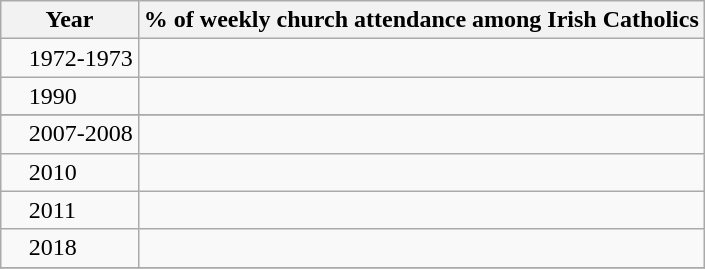<table class="wikitable sortable" border="1" float:left; font-size:80%;">
<tr>
<th>Year</th>
<th colspan="2">% of weekly church attendance among Irish Catholics</th>
</tr>
<tr>
<td style="text-align:left; text-indent:15px;">1972-1973</td>
<td align=right></td>
</tr>
<tr>
<td style="text-align:left; text-indent:15px;">1990</td>
<td align=right></td>
</tr>
<tr>
</tr>
<tr>
<td style="text-align:left; text-indent:15px;">2007-2008</td>
<td align=right></td>
</tr>
<tr>
<td style="text-align:left; text-indent:15px;">2010</td>
<td align=right></td>
</tr>
<tr>
<td style="text-align:left; text-indent:15px;">2011</td>
<td align=right></td>
</tr>
<tr>
<td style="text-align:left; text-indent:15px;">2018</td>
<td align=right></td>
</tr>
<tr>
</tr>
</table>
